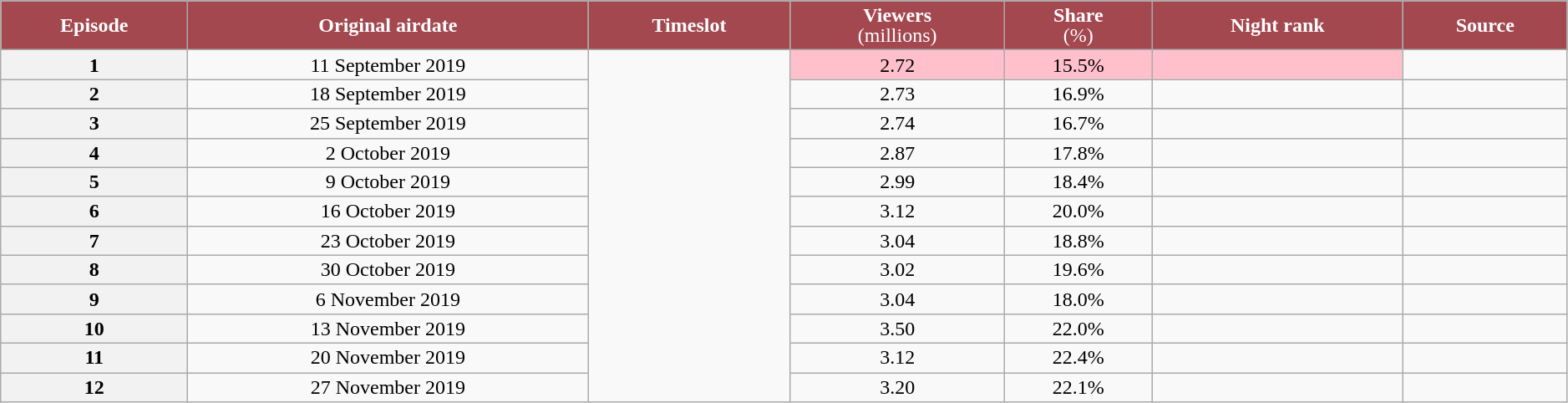<table class="wikitable plainrowheaders" style="text-align:center; line-height:16px; width:99%">
<tr style="background:#A44850;color:white"|>
<td><strong>Episode</strong></td>
<td><strong>Original airdate</strong></td>
<td><strong>Timeslot</strong></td>
<td><strong>Viewers</strong><br>(millions)</td>
<td><strong>Share</strong><br>(%)</td>
<td><strong>Night rank</strong></td>
<td><strong>Source</strong></td>
</tr>
<tr>
<th>1</th>
<td>11 September 2019</td>
<td rowspan=13></td>
<td bgcolor=#FFC0CB>2.72</td>
<td bgcolor=#FFC0CB>15.5%</td>
<td bgcolor=#FFC0CB></td>
<td></td>
</tr>
<tr>
<th>2</th>
<td>18 September 2019</td>
<td>2.73</td>
<td>16.9%</td>
<td></td>
<td></td>
</tr>
<tr>
<th>3</th>
<td>25 September 2019</td>
<td>2.74</td>
<td>16.7%</td>
<td></td>
<td></td>
</tr>
<tr>
<th>4</th>
<td>2 October 2019</td>
<td>2.87</td>
<td>17.8%</td>
<td></td>
<td></td>
</tr>
<tr>
<th>5</th>
<td>9 October 2019</td>
<td>2.99</td>
<td>18.4%</td>
<td></td>
<td></td>
</tr>
<tr>
<th>6</th>
<td>16 October 2019</td>
<td>3.12</td>
<td>20.0%</td>
<td></td>
<td></td>
</tr>
<tr>
<th>7</th>
<td>23 October 2019</td>
<td>3.04</td>
<td>18.8%</td>
<td></td>
<td></td>
</tr>
<tr>
<th>8</th>
<td>30 October 2019</td>
<td>3.02</td>
<td>19.6%</td>
<td></td>
<td></td>
</tr>
<tr>
<th>9</th>
<td>6 November 2019</td>
<td>3.04</td>
<td>18.0%</td>
<td></td>
<td></td>
</tr>
<tr>
<th>10</th>
<td>13 November 2019</td>
<td>3.50</td>
<td>22.0%</td>
<td></td>
<td></td>
</tr>
<tr>
<th>11</th>
<td>20 November 2019</td>
<td>3.12</td>
<td>22.4%</td>
<td></td>
<td></td>
</tr>
<tr>
<th>12</th>
<td>27 November 2019</td>
<td>3.20</td>
<td>22.1%</td>
<td></td>
<td></td>
</tr>
</table>
